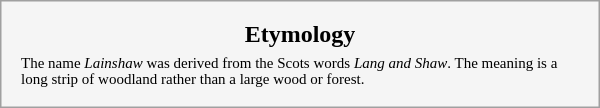<table style="float:right; margin:1em 1em 1em 1em; width:25em; border: 1px solid #a0a0a0; padding: 10px; background-color: #F5F5F5; text-align:left;">
<tr style="text-align:center;">
<td><strong>Etymology</strong></td>
</tr>
<tr style="text-align:left; font-size:x-small;">
<td>The name <em>Lainshaw</em> was derived from the Scots words <em>Lang and Shaw</em>. The meaning is a long strip of woodland rather than a large wood or forest.</td>
</tr>
</table>
